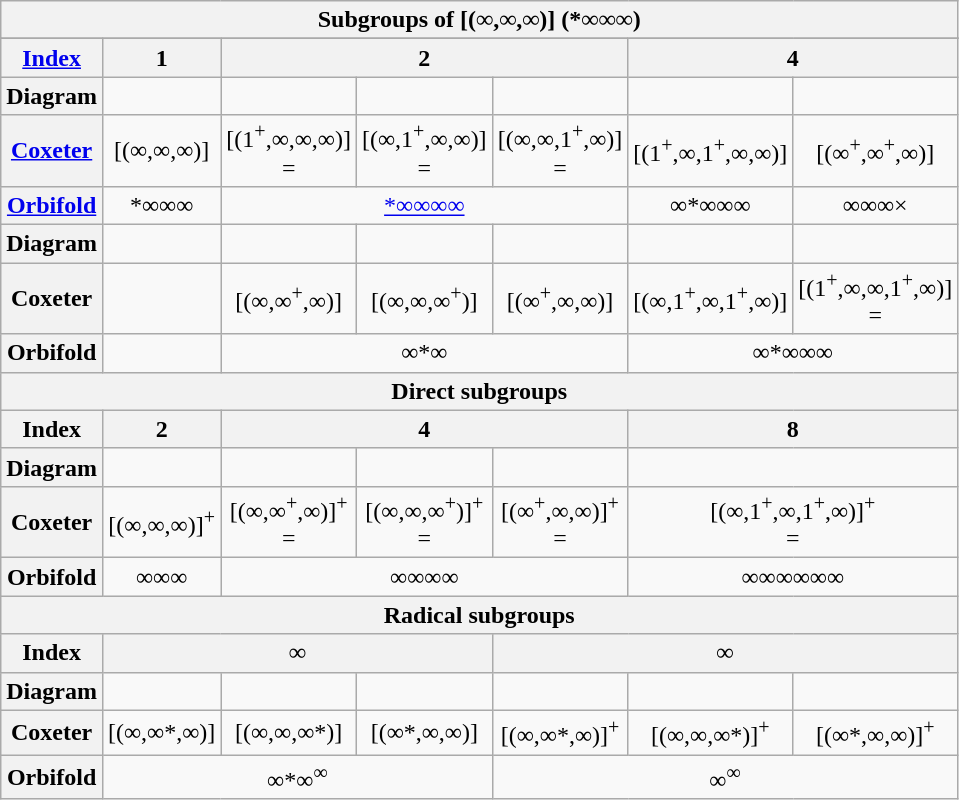<table class="wikitable collapsible collapsed">
<tr>
<th colspan=7>Subgroups of [(∞,∞,∞)] (*∞∞∞)</th>
</tr>
<tr>
</tr>
<tr align=center>
<th><a href='#'>Index</a></th>
<th>1</th>
<th colspan=3>2</th>
<th colspan=2>4</th>
</tr>
<tr align=center>
<th>Diagram</th>
<td></td>
<td></td>
<td></td>
<td></td>
<td></td>
<td></td>
</tr>
<tr align=center>
<th><a href='#'>Coxeter</a></th>
<td>[(∞,∞,∞)]<br></td>
<td>[(1<sup>+</sup>,∞,∞,∞)]<br> = </td>
<td>[(∞,1<sup>+</sup>,∞,∞)]<br> = </td>
<td>[(∞,∞,1<sup>+</sup>,∞)]<br> = </td>
<td>[(1<sup>+</sup>,∞,1<sup>+</sup>,∞,∞)]<br></td>
<td>[(∞<sup>+</sup>,∞<sup>+</sup>,∞)]<br></td>
</tr>
<tr align=center>
<th><a href='#'>Orbifold</a></th>
<td>*∞∞∞</td>
<td colspan=3><a href='#'>*∞∞∞∞</a></td>
<td>∞*∞∞∞</td>
<td>∞∞∞×</td>
</tr>
<tr align=center>
<th>Diagram</th>
<td></td>
<td></td>
<td></td>
<td></td>
<td></td>
<td></td>
</tr>
<tr align=center>
<th>Coxeter</th>
<td></td>
<td>[(∞,∞<sup>+</sup>,∞)]<br></td>
<td>[(∞,∞,∞<sup>+</sup>)]<br></td>
<td>[(∞<sup>+</sup>,∞,∞)]<br></td>
<td>[(∞,1<sup>+</sup>,∞,1<sup>+</sup>,∞)]<br></td>
<td>[(1<sup>+</sup>,∞,∞,1<sup>+</sup>,∞)]<br> = </td>
</tr>
<tr align=center>
<th>Orbifold</th>
<td></td>
<td colspan=3>∞*∞</td>
<td colspan=2>∞*∞∞∞</td>
</tr>
<tr align=center>
<th colspan=7>Direct subgroups</th>
</tr>
<tr align=center>
<th>Index</th>
<th>2</th>
<th colspan=3>4</th>
<th colspan=2>8</th>
</tr>
<tr align=center>
<th>Diagram</th>
<td></td>
<td></td>
<td></td>
<td></td>
<td colspan=2></td>
</tr>
<tr align=center>
<th>Coxeter</th>
<td>[(∞,∞,∞)]<sup>+</sup><br></td>
<td>[(∞,∞<sup>+</sup>,∞)]<sup>+</sup><br> = </td>
<td>[(∞,∞,∞<sup>+</sup>)]<sup>+</sup><br> = </td>
<td>[(∞<sup>+</sup>,∞,∞)]<sup>+</sup><br> = </td>
<td colspan=2>[(∞,1<sup>+</sup>,∞,1<sup>+</sup>,∞)]<sup>+</sup><br> = </td>
</tr>
<tr align=center>
<th>Orbifold</th>
<td>∞∞∞</td>
<td colspan=3>∞∞∞∞</td>
<td colspan=2>∞∞∞∞∞∞</td>
</tr>
<tr align=center>
<th colspan=7>Radical subgroups</th>
</tr>
<tr align=center>
<th>Index</th>
<th colspan=3>∞</th>
<th colspan=3>∞</th>
</tr>
<tr align=center>
<th>Diagram</th>
<td></td>
<td></td>
<td></td>
<td></td>
<td></td>
<td></td>
</tr>
<tr align=center>
<th>Coxeter</th>
<td>[(∞,∞*,∞)]</td>
<td>[(∞,∞,∞*)]</td>
<td>[(∞*,∞,∞)]</td>
<td>[(∞,∞*,∞)]<sup>+</sup></td>
<td>[(∞,∞,∞*)]<sup>+</sup></td>
<td>[(∞*,∞,∞)]<sup>+</sup></td>
</tr>
<tr align=center>
<th>Orbifold</th>
<td colspan=3>∞*∞<sup>∞</sup></td>
<td colspan=3>∞<sup>∞</sup></td>
</tr>
</table>
